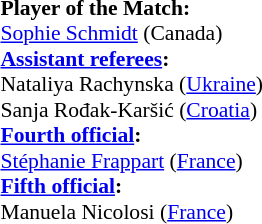<table width=50% style="font-size: 90%">
<tr>
<td><br><strong>Player of the Match:</strong>
<br><a href='#'>Sophie Schmidt</a> (Canada)<br><strong><a href='#'>Assistant referees</a>:</strong>
<br>Nataliya Rachynska (<a href='#'>Ukraine</a>)
<br>Sanja Rođak-Karšić (<a href='#'>Croatia</a>)
<br><strong><a href='#'>Fourth official</a>:</strong>
<br><a href='#'>Stéphanie Frappart</a> (<a href='#'>France</a>)
<br><strong><a href='#'>Fifth official</a>:</strong>
<br>Manuela Nicolosi (<a href='#'>France</a>)</td>
</tr>
</table>
